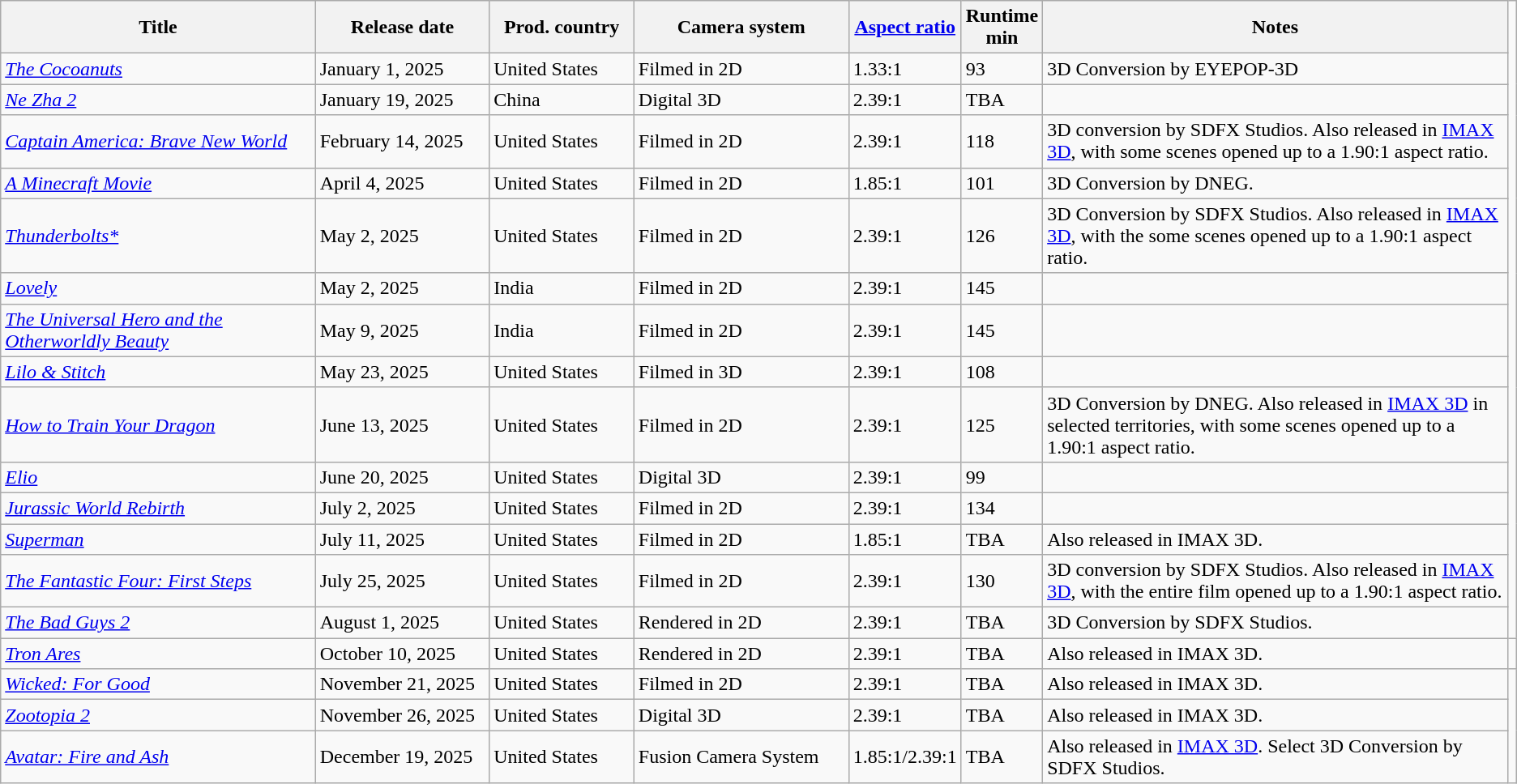<table class="wikitable sortable">
<tr>
<th width="22%">Title</th>
<th width="12%">Release date</th>
<th width="10%">Prod. country</th>
<th width="15%">Camera system</th>
<th width="5%"><a href='#'>Aspect ratio</a></th>
<th width="3%">Runtime min</th>
<th class="unsortable" width="33%">Notes</th>
</tr>
<tr>
<td><em><a href='#'>The Cocoanuts</a></em></td>
<td>January 1, 2025</td>
<td>United States</td>
<td>Filmed in 2D</td>
<td>1.33:1</td>
<td>93</td>
<td>3D Conversion by EYEPOP-3D</td>
</tr>
<tr>
<td><em><a href='#'>Ne Zha 2</a></em></td>
<td>January 19, 2025</td>
<td>China</td>
<td>Digital 3D</td>
<td>2.39:1</td>
<td>TBA</td>
<td></td>
</tr>
<tr>
<td><em><a href='#'>Captain America: Brave New World</a></em></td>
<td>February 14, 2025</td>
<td>United States</td>
<td>Filmed in 2D</td>
<td>2.39:1</td>
<td>118</td>
<td>3D conversion by SDFX Studios. Also released in <a href='#'>IMAX 3D</a>, with some scenes opened up to a 1.90:1 aspect ratio.</td>
</tr>
<tr>
<td><em><a href='#'>A Minecraft Movie</a></em></td>
<td>April 4, 2025</td>
<td>United States</td>
<td>Filmed in 2D</td>
<td>1.85:1</td>
<td>101</td>
<td>3D Conversion by DNEG.</td>
</tr>
<tr>
<td><em><a href='#'>Thunderbolts*</a></em></td>
<td>May 2, 2025</td>
<td>United States</td>
<td>Filmed in 2D</td>
<td>2.39:1</td>
<td>126</td>
<td>3D Conversion by SDFX Studios. Also released in <a href='#'>IMAX 3D</a>, with the some scenes opened up to a 1.90:1 aspect ratio.</td>
</tr>
<tr>
<td><em><a href='#'>Lovely</a></em></td>
<td>May 2, 2025</td>
<td>India</td>
<td>Filmed in 2D</td>
<td>2.39:1</td>
<td>145</td>
<td></td>
</tr>
<tr>
<td><em><a href='#'>The Universal Hero and the Otherworldly Beauty</a></em></td>
<td>May 9, 2025</td>
<td>India</td>
<td>Filmed in 2D</td>
<td>2.39:1</td>
<td>145</td>
<td></td>
</tr>
<tr>
<td><em><a href='#'>Lilo & Stitch</a></em></td>
<td>May 23, 2025</td>
<td>United States</td>
<td>Filmed in 3D</td>
<td>2.39:1</td>
<td>108</td>
<td></td>
</tr>
<tr>
<td><em><a href='#'>How to Train Your Dragon</a></em></td>
<td>June 13, 2025</td>
<td>United States</td>
<td>Filmed in 2D</td>
<td>2.39:1</td>
<td>125</td>
<td>3D Conversion by DNEG. Also released in <a href='#'>IMAX 3D</a> in selected territories, with some scenes opened up to a 1.90:1 aspect ratio.</td>
</tr>
<tr>
<td><a href='#'><em>Elio</em></a></td>
<td>June 20, 2025</td>
<td>United States</td>
<td>Digital 3D</td>
<td>2.39:1</td>
<td>99</td>
<td></td>
</tr>
<tr>
<td><em><a href='#'>Jurassic World Rebirth</a></em></td>
<td>July 2, 2025</td>
<td>United States</td>
<td>Filmed in 2D</td>
<td>2.39:1</td>
<td>134</td>
<td></td>
</tr>
<tr>
<td><em><a href='#'>Superman</a></em></td>
<td>July 11, 2025</td>
<td>United States</td>
<td>Filmed in 2D</td>
<td>1.85:1</td>
<td>TBA</td>
<td>Also released in IMAX 3D.</td>
</tr>
<tr>
<td><em><a href='#'>The Fantastic Four: First Steps</a></em></td>
<td>July 25, 2025</td>
<td>United States</td>
<td>Filmed in 2D</td>
<td>2.39:1</td>
<td>130</td>
<td>3D conversion by SDFX Studios. Also released in <a href='#'>IMAX 3D</a>, with the entire film opened up to a 1.90:1 aspect ratio.</td>
</tr>
<tr>
<td><em><a href='#'>The Bad Guys 2</a></em></td>
<td>August 1, 2025</td>
<td>United States</td>
<td>Rendered in 2D</td>
<td>2.39:1</td>
<td>TBA</td>
<td>3D Conversion by SDFX Studios.</td>
</tr>
<tr>
<td><em><a href='#'>Tron Ares</a></em></td>
<td>October 10, 2025</td>
<td>United States</td>
<td>Rendered in 2D</td>
<td>2.39:1</td>
<td>TBA</td>
<td>Also released in IMAX 3D.</td>
<td></td>
</tr>
<tr>
<td><em><a href='#'>Wicked: For Good</a></em></td>
<td>November 21, 2025</td>
<td>United States</td>
<td>Filmed in 2D</td>
<td>2.39:1</td>
<td>TBA</td>
<td>Also released in IMAX 3D.</td>
</tr>
<tr>
<td><em><a href='#'>Zootopia 2</a></em></td>
<td>November 26, 2025</td>
<td>United States</td>
<td>Digital 3D</td>
<td>2.39:1</td>
<td>TBA</td>
<td>Also released in IMAX 3D.</td>
</tr>
<tr>
<td><em><a href='#'>Avatar: Fire and Ash</a></em></td>
<td>December 19, 2025</td>
<td>United States</td>
<td>Fusion Camera System</td>
<td>1.85:1/2.39:1</td>
<td>TBA</td>
<td>Also released in <a href='#'>IMAX 3D</a>. Select 3D Conversion by SDFX Studios.</td>
</tr>
</table>
